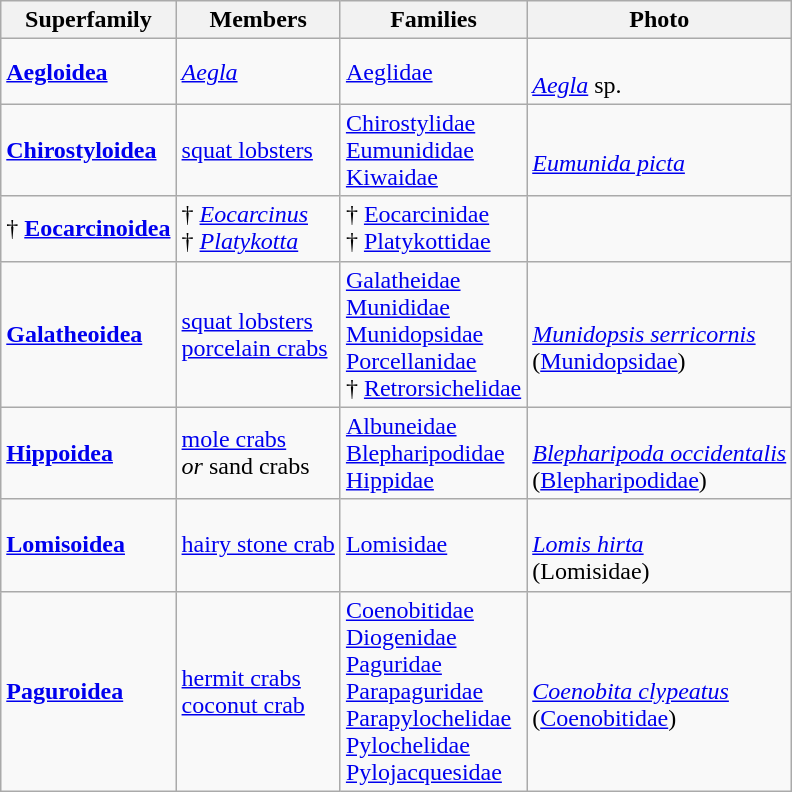<table class="wikitable">
<tr>
<th>Superfamily</th>
<th>Members</th>
<th>Families</th>
<th>Photo</th>
</tr>
<tr>
<td><strong><a href='#'>Aegloidea</a></strong></td>
<td><em><a href='#'>Aegla</a></em></td>
<td><a href='#'>Aeglidae</a></td>
<td><br><em><a href='#'>Aegla</a></em> sp.</td>
</tr>
<tr>
<td><strong><a href='#'>Chirostyloidea</a></strong></td>
<td><a href='#'>squat lobsters</a></td>
<td><a href='#'>Chirostylidae</a><br><a href='#'>Eumunididae</a><br><a href='#'>Kiwaidae</a></td>
<td><br><em><a href='#'>Eumunida picta</a></em></td>
</tr>
<tr>
<td>† <strong><a href='#'>Eocarcinoidea</a></strong></td>
<td>† <em><a href='#'>Eocarcinus</a></em><br>† <em><a href='#'>Platykotta</a></em></td>
<td>† <a href='#'>Eocarcinidae</a><br>† <a href='#'>Platykottidae</a></td>
<td></td>
</tr>
<tr>
<td><strong><a href='#'>Galatheoidea</a></strong></td>
<td><a href='#'>squat lobsters</a><br><a href='#'>porcelain crabs</a></td>
<td><a href='#'>Galatheidae</a><br><a href='#'>Munididae</a><br><a href='#'>Munidopsidae</a><br><a href='#'>Porcellanidae</a><br>† <a href='#'>Retrorsichelidae</a></td>
<td><br><em><a href='#'>Munidopsis serricornis</a></em><br>(<a href='#'>Munidopsidae</a>)</td>
</tr>
<tr>
<td><strong><a href='#'>Hippoidea</a></strong></td>
<td><a href='#'>mole crabs</a><br><em>or</em> sand crabs</td>
<td><a href='#'>Albuneidae</a><br><a href='#'>Blepharipodidae</a><br><a href='#'>Hippidae</a></td>
<td><br><em><a href='#'>Blepharipoda occidentalis</a></em><br>(<a href='#'>Blepharipodidae</a>)</td>
</tr>
<tr>
<td><strong><a href='#'>Lomisoidea</a></strong></td>
<td><a href='#'>hairy stone crab</a></td>
<td><a href='#'>Lomisidae</a></td>
<td><br><em><a href='#'>Lomis hirta</a></em><br>(Lomisidae)</td>
</tr>
<tr>
<td><strong><a href='#'>Paguroidea</a></strong></td>
<td><a href='#'>hermit crabs</a><br><a href='#'>coconut crab</a></td>
<td><a href='#'>Coenobitidae</a><br><a href='#'>Diogenidae</a><br><a href='#'>Paguridae</a><br><a href='#'>Parapaguridae</a><br><a href='#'>Parapylochelidae</a><br><a href='#'>Pylochelidae</a><br><a href='#'>Pylojacquesidae</a></td>
<td><br><em><a href='#'>Coenobita clypeatus</a></em><br>(<a href='#'>Coenobitidae</a>)</td>
</tr>
</table>
